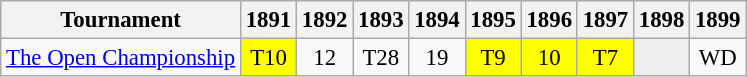<table class="wikitable" style="font-size:95%;text-align:center;">
<tr>
<th>Tournament</th>
<th>1891</th>
<th>1892</th>
<th>1893</th>
<th>1894</th>
<th>1895</th>
<th>1896</th>
<th>1897</th>
<th>1898</th>
<th>1899</th>
</tr>
<tr>
<td align=left><a href='#'>The Open Championship</a></td>
<td style="background:yellow;">T10</td>
<td>12</td>
<td>T28</td>
<td>19</td>
<td style="background:yellow;">T9</td>
<td style="background:yellow;">10</td>
<td style="background:yellow;">T7</td>
<td style="background:#eeeeee;"></td>
<td>WD</td>
</tr>
</table>
